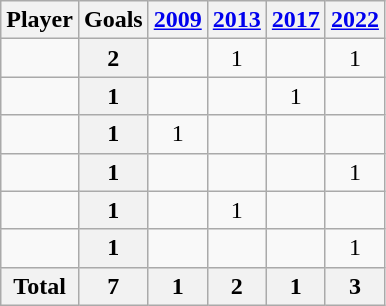<table class="wikitable sortable" style="text-align:center;">
<tr>
<th>Player</th>
<th>Goals</th>
<th><a href='#'>2009</a></th>
<th><a href='#'>2013</a></th>
<th><a href='#'>2017</a></th>
<th><a href='#'>2022</a></th>
</tr>
<tr>
<td align="left"></td>
<th>2</th>
<td></td>
<td>1</td>
<td></td>
<td>1</td>
</tr>
<tr>
<td align="left"></td>
<th>1</th>
<td></td>
<td></td>
<td>1</td>
<td></td>
</tr>
<tr>
<td align="left"></td>
<th>1</th>
<td>1</td>
<td></td>
<td></td>
<td></td>
</tr>
<tr>
<td align="left"></td>
<th>1</th>
<td></td>
<td></td>
<td></td>
<td>1</td>
</tr>
<tr>
<td align="left"></td>
<th>1</th>
<td></td>
<td>1</td>
<td></td>
<td></td>
</tr>
<tr>
<td align="left"></td>
<th>1</th>
<td></td>
<td></td>
<td></td>
<td>1</td>
</tr>
<tr class="sortbottom">
<th>Total</th>
<th>7</th>
<th>1</th>
<th>2</th>
<th>1</th>
<th>3</th>
</tr>
</table>
